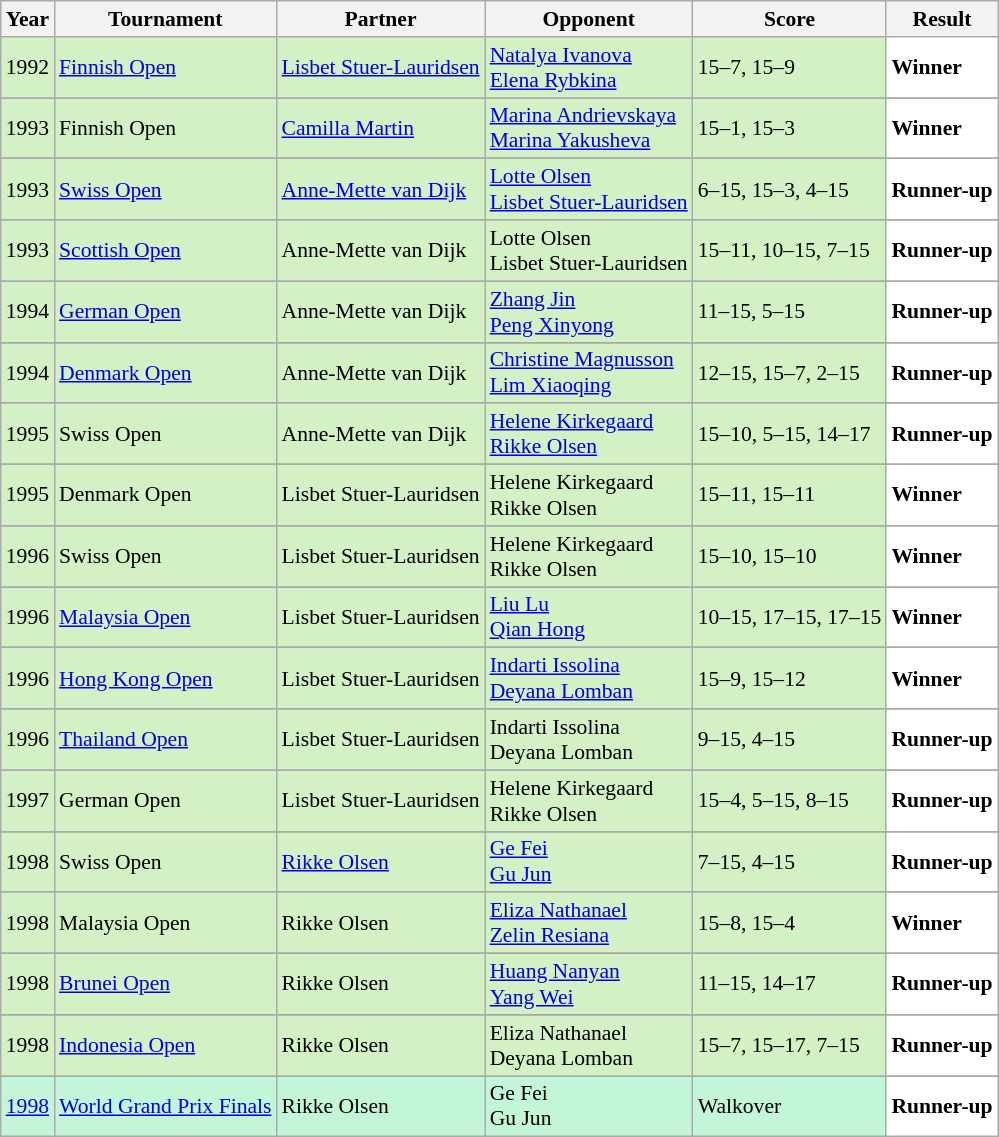<table class="sortable wikitable" style="font-size: 90%;">
<tr>
<th>Year</th>
<th>Tournament</th>
<th>Partner</th>
<th>Opponent</th>
<th>Score</th>
<th>Result</th>
</tr>
<tr style="background:#D4F1C5">
<td align="center">1992</td>
<td align="left"><a href='#'>Finnish Open</a></td>
<td align="left"> <a href='#'>Lisbet Stuer-Lauridsen</a></td>
<td align="left"> <a href='#'>Natalya Ivanova</a> <br>  <a href='#'>Elena Rybkina</a></td>
<td align="left">15–7, 15–9</td>
<td style="text-align:left; background:white"> <strong>Winner</strong></td>
</tr>
<tr>
</tr>
<tr style="background:#D4F1C5">
<td align="center">1993</td>
<td align="left">Finnish Open</td>
<td align="left"> <a href='#'>Camilla Martin</a></td>
<td align="left"> <a href='#'>Marina Andrievskaya</a><br> <a href='#'>Marina Yakusheva</a></td>
<td align="left">15–1, 15–3</td>
<td style="text-align:left; background:white"> <strong>Winner</strong></td>
</tr>
<tr>
</tr>
<tr style="background:#D4F1C5">
<td align="center">1993</td>
<td align="left"><a href='#'>Swiss Open</a></td>
<td align="left"> <a href='#'>Anne-Mette van Dijk</a></td>
<td align="left"> <a href='#'>Lotte Olsen</a> <br>  <a href='#'>Lisbet Stuer-Lauridsen</a></td>
<td align="left">6–15, 15–3, 4–15</td>
<td style="text-align:left; background:white"> <strong>Runner-up</strong></td>
</tr>
<tr>
</tr>
<tr style="background:#D4F1C5">
<td align="center">1993</td>
<td align="left"><a href='#'>Scottish Open</a></td>
<td align="left"> Anne-Mette van Dijk</td>
<td align="left"> Lotte Olsen <br>  Lisbet Stuer-Lauridsen</td>
<td align="left">15–11, 10–15, 7–15</td>
<td style="text-align:left; background:white"> <strong>Runner-up</strong></td>
</tr>
<tr>
</tr>
<tr style="background:#D4F1C5">
<td align="center">1994</td>
<td align="left"><a href='#'>German Open</a></td>
<td align="left"> Anne-Mette van Dijk</td>
<td align="left"> <a href='#'>Zhang Jin</a> <br>  <a href='#'>Peng Xinyong</a></td>
<td align="left">11–15, 5–15</td>
<td style="text-align:left; background:white"> <strong>Runner-up</strong></td>
</tr>
<tr>
</tr>
<tr style="background:#D4F1C5">
<td align="center">1994</td>
<td align="left"><a href='#'>Denmark Open</a></td>
<td align="left"> Anne-Mette van Dijk</td>
<td align="left"> <a href='#'>Christine Magnusson</a> <br>  <a href='#'>Lim Xiaoqing</a></td>
<td align="left">12–15, 15–7, 2–15</td>
<td style="text-align:left; background:white"> <strong>Runner-up</strong></td>
</tr>
<tr>
</tr>
<tr style="background:#D4F1C5">
<td align="center">1995</td>
<td align="left">Swiss Open</td>
<td align="left"> Anne-Mette van Dijk</td>
<td align="left"> <a href='#'>Helene Kirkegaard</a> <br>  <a href='#'>Rikke Olsen</a></td>
<td align="left">15–10, 5–15, 14–17</td>
<td style="text-align:left; background:white"> <strong>Runner-up</strong></td>
</tr>
<tr>
</tr>
<tr style="background:#D4F1C5">
<td align="center">1995</td>
<td align="left">Denmark Open</td>
<td align="left"> Lisbet Stuer-Lauridsen</td>
<td align="left"> Helene Kirkegaard <br>  Rikke Olsen</td>
<td align="left">15–11, 15–11</td>
<td style="text-align:left; background:white"> <strong>Winner</strong></td>
</tr>
<tr>
</tr>
<tr style="background:#D4F1C5">
<td align="center">1996</td>
<td align="left">Swiss Open</td>
<td align="left"> Lisbet Stuer-Lauridsen</td>
<td align="left"> Helene Kirkegaard <br>  Rikke Olsen</td>
<td align="left">15–10, 15–10</td>
<td style="text-align:left; background:white"> <strong>Winner</strong></td>
</tr>
<tr>
</tr>
<tr style="background:#D4F1C5">
<td align="center">1996</td>
<td align="left"><a href='#'>Malaysia Open</a></td>
<td align="left"> Lisbet Stuer-Lauridsen</td>
<td align="left"> <a href='#'>Liu Lu</a> <br>  <a href='#'>Qian Hong</a></td>
<td align="left">10–15, 17–15, 17–15</td>
<td style="text-align:left; background:white"> <strong>Winner</strong></td>
</tr>
<tr>
</tr>
<tr style="background:#D4F1C5">
<td align="center">1996</td>
<td align="left"><a href='#'>Hong Kong Open</a></td>
<td align="left"> Lisbet Stuer-Lauridsen</td>
<td align="left"> <a href='#'>Indarti Issolina</a> <br>  <a href='#'>Deyana Lomban</a></td>
<td align="left">15–9, 15–12</td>
<td style="text-align:left; background:white"> <strong>Winner</strong></td>
</tr>
<tr>
</tr>
<tr style="background:#D4F1C5">
<td align="center">1996</td>
<td align="left"><a href='#'>Thailand Open</a></td>
<td align="left"> Lisbet Stuer-Lauridsen</td>
<td align="left"> Indarti Issolina <br>  Deyana Lomban</td>
<td align="left">9–15, 4–15</td>
<td style="text-align:left; background:white"> <strong>Runner-up</strong></td>
</tr>
<tr>
</tr>
<tr style="background:#D4F1C5">
<td align="center">1997</td>
<td align="left">German Open</td>
<td align="left"> Lisbet Stuer-Lauridsen</td>
<td align="left"> Helene Kirkegaard <br>  Rikke Olsen</td>
<td align="left">15–4, 5–15, 8–15</td>
<td style="text-align:left; background:white"> <strong>Runner-up</strong></td>
</tr>
<tr>
</tr>
<tr style="background:#D4F1C5">
<td align="center">1998</td>
<td align="left">Swiss Open</td>
<td align="left"> <a href='#'>Rikke Olsen</a></td>
<td align="left"> <a href='#'>Ge Fei</a> <br>  <a href='#'>Gu Jun</a></td>
<td align="left">7–15, 4–15</td>
<td style="text-align:left; background:white"> <strong>Runner-up</strong></td>
</tr>
<tr>
</tr>
<tr style="background:#D4F1C5">
<td align="center">1998</td>
<td align="left">Malaysia Open</td>
<td align="left"> Rikke Olsen</td>
<td align="left"> <a href='#'>Eliza Nathanael</a> <br>  <a href='#'>Zelin Resiana</a></td>
<td align="left">15–8, 15–4</td>
<td style="text-align:left; background:white"> <strong>Winner</strong></td>
</tr>
<tr>
</tr>
<tr style="background:#D4F1C5">
<td align="center">1998</td>
<td align="left"><a href='#'>Brunei Open</a></td>
<td align="left"> Rikke Olsen</td>
<td align="left"> <a href='#'>Huang Nanyan</a> <br>  <a href='#'>Yang Wei</a></td>
<td align="left">11–15, 14–17</td>
<td style="text-align:left; background:white"> <strong>Runner-up</strong></td>
</tr>
<tr>
</tr>
<tr style="background:#D4F1C5">
<td align="center">1998</td>
<td align="left"><a href='#'>Indonesia Open</a></td>
<td align="left"> Rikke Olsen</td>
<td align="left"> Eliza Nathanael <br>  Deyana Lomban</td>
<td align="left">15–7, 15–17, 7–15</td>
<td style="text-align:left; background:white"> <strong>Runner-up</strong></td>
</tr>
<tr>
</tr>
<tr style="background:#C3F6D7">
<td align="center"><a href='#'>1998</a></td>
<td align="left"><a href='#'>World Grand Prix Finals</a></td>
<td align="left"> Rikke Olsen</td>
<td align="left"> Ge Fei <br>  Gu Jun</td>
<td align="left">Walkover</td>
<td style="text-align:left; background:white"> <strong>Runner-up</strong></td>
</tr>
</table>
